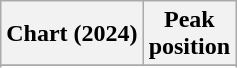<table class="wikitable sortable plainrowheaders" style="text-align:center">
<tr>
<th scope="col">Chart (2024)</th>
<th scope="col">Peak<br>position</th>
</tr>
<tr>
</tr>
<tr>
</tr>
</table>
